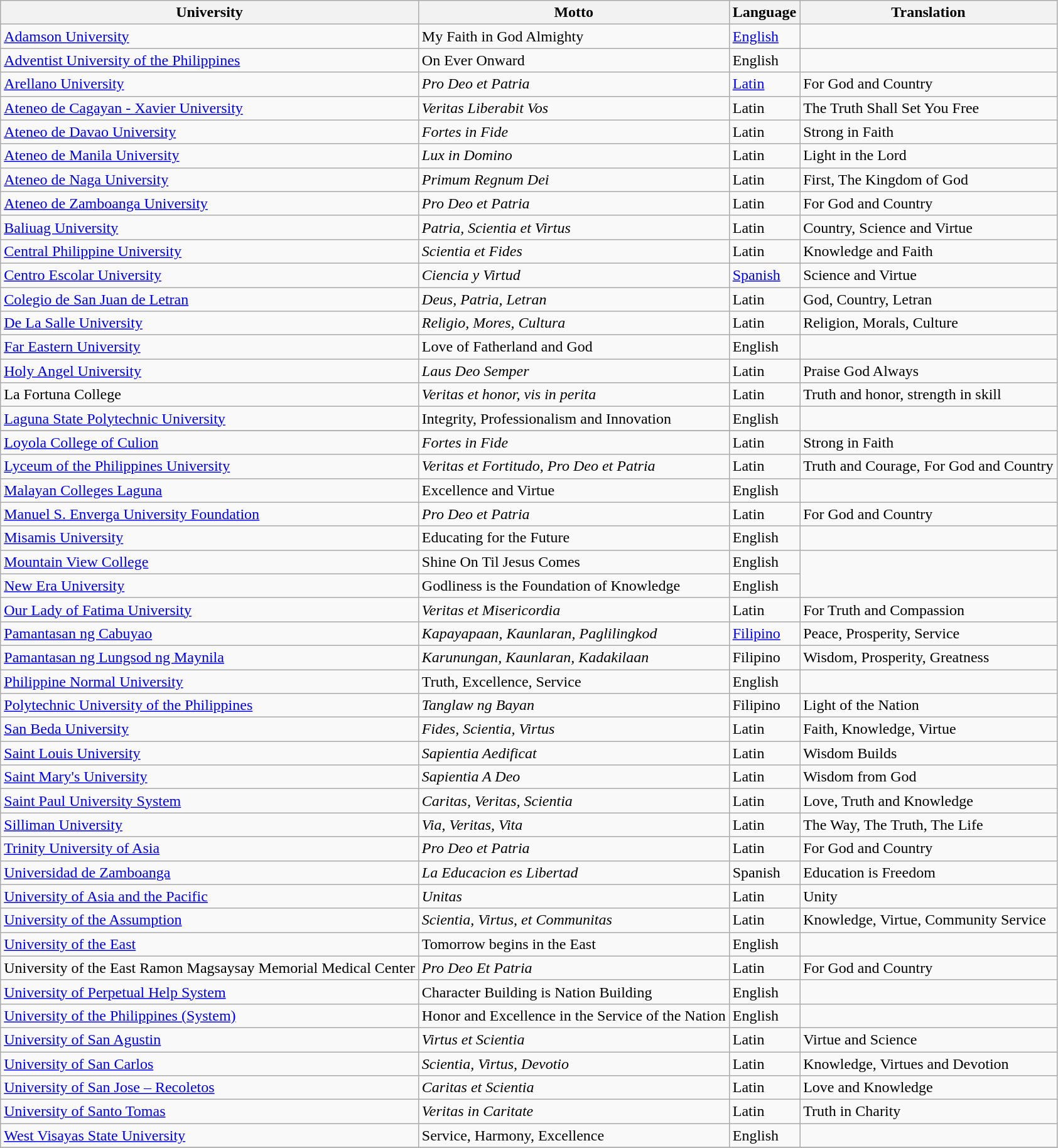<table class="wikitable sortable plainrowheaders">
<tr>
<th>University</th>
<th>Motto</th>
<th>Language</th>
<th>Translation</th>
</tr>
<tr>
<td><a href='#'>Adamson University</a></td>
<td>My Faith in God Almighty</td>
<td><a href='#'>English</a></td>
<td></td>
</tr>
<tr>
<td><a href='#'>Adventist University of the Philippines</a></td>
<td>On Ever Onward</td>
<td>English</td>
<td></td>
</tr>
<tr>
<td><a href='#'>Arellano University</a></td>
<td><em>Pro Deo et Patria</em></td>
<td><a href='#'>Latin</a></td>
<td>For God and Country</td>
</tr>
<tr>
<td><a href='#'>Ateneo de Cagayan - Xavier University</a></td>
<td><em>Veritas Liberabit Vos</em></td>
<td>Latin</td>
<td>The Truth Shall Set You Free</td>
</tr>
<tr>
<td><a href='#'>Ateneo de Davao University</a></td>
<td><em>Fortes in Fide</em></td>
<td>Latin</td>
<td>Strong in Faith</td>
</tr>
<tr>
<td><a href='#'>Ateneo de Manila University</a></td>
<td><em>Lux in Domino</em></td>
<td>Latin</td>
<td>Light in the Lord</td>
</tr>
<tr>
<td><a href='#'>Ateneo de Naga University</a></td>
<td><em>Primum Regnum Dei</em></td>
<td>Latin</td>
<td>First, The Kingdom of God</td>
</tr>
<tr>
<td><a href='#'>Ateneo de Zamboanga University</a></td>
<td><em>Pro Deo et Patria</em></td>
<td>Latin</td>
<td>For God and Country</td>
</tr>
<tr>
<td><a href='#'>Baliuag University</a></td>
<td><em>Patria, Scientia et Virtus</em></td>
<td>Latin</td>
<td>Country, Science and Virtue</td>
</tr>
<tr>
<td><a href='#'>Central Philippine University</a></td>
<td><em>Scientia et Fides</em></td>
<td>Latin</td>
<td>Knowledge and Faith</td>
</tr>
<tr>
<td><a href='#'>Centro Escolar University</a></td>
<td><em>Ciencia y Virtud</em></td>
<td><a href='#'>Spanish</a></td>
<td>Science and Virtue</td>
</tr>
<tr>
<td><a href='#'>Colegio de San Juan de Letran</a></td>
<td><em>Deus, Patria, Letran</em></td>
<td>Latin</td>
<td>God, Country, Letran</td>
</tr>
<tr>
<td><a href='#'>De La Salle University</a></td>
<td><em>Religio, Mores, Cultura</em></td>
<td>Latin</td>
<td>Religion, Morals, Culture</td>
</tr>
<tr>
<td><a href='#'>Far Eastern University</a></td>
<td>Love of Fatherland and God</td>
<td>English</td>
<td></td>
</tr>
<tr>
<td><a href='#'>Holy Angel University</a></td>
<td><em>Laus Deo Semper</em></td>
<td>Latin</td>
<td>Praise God Always</td>
</tr>
<tr>
<td>La Fortuna College</td>
<td><em>Veritas et honor, vis in perita</em></td>
<td>Latin</td>
<td>Truth and honor, strength in skill</td>
</tr>
<tr>
<td><a href='#'>Laguna State Polytechnic University</a></td>
<td>Integrity, Professionalism and Innovation</td>
<td>English</td>
</tr>
<tr>
</tr>
<tr>
<td><a href='#'>Loyola College of Culion</a></td>
<td><em>Fortes in Fide</em></td>
<td>Latin</td>
<td>Strong in Faith</td>
</tr>
<tr>
<td><a href='#'>Lyceum of the Philippines University</a></td>
<td><em>Veritas et Fortitudo, Pro Deo et Patria</em></td>
<td>Latin</td>
<td>Truth and Courage, For God and Country</td>
</tr>
<tr>
<td><a href='#'>Malayan Colleges Laguna</a></td>
<td>Excellence and Virtue</td>
<td>English</td>
</tr>
<tr>
<td><a href='#'>Manuel S. Enverga University Foundation</a></td>
<td><em>Pro Deo et Patria</em></td>
<td>Latin</td>
<td>For God and Country</td>
</tr>
<tr>
<td><a href='#'>Misamis University</a></td>
<td>Educating for the Future</td>
<td>English</td>
<td></td>
</tr>
<tr>
<td><a href='#'>Mountain View College</a></td>
<td>Shine On Til Jesus Comes</td>
<td>English</td>
</tr>
<tr>
<td><a href='#'>New Era University</a></td>
<td>Godliness is the Foundation of Knowledge</td>
<td>English</td>
</tr>
<tr>
<td><a href='#'>Our Lady of Fatima University</a></td>
<td><em>Veritas et Misericordia</em></td>
<td>Latin</td>
<td>For Truth and Compassion</td>
</tr>
<tr>
<td><a href='#'>Pamantasan ng Cabuyao</a></td>
<td><em>Kapayapaan, Kaunlaran, Paglilingkod</em></td>
<td><a href='#'>Filipino</a></td>
<td>Peace, Prosperity, Service</td>
</tr>
<tr>
<td><a href='#'>Pamantasan ng Lungsod ng Maynila</a></td>
<td><em>Karunungan, Kaunlaran, Kadakilaan</em></td>
<td>Filipino</td>
<td>Wisdom, Prosperity, Greatness</td>
</tr>
<tr>
<td><a href='#'>Philippine Normal University</a></td>
<td>Truth, Excellence, Service</td>
<td>English</td>
</tr>
<tr>
<td><a href='#'>Polytechnic University of the Philippines</a></td>
<td><em>Tanglaw ng Bayan</em></td>
<td>Filipino</td>
<td>Light of the Nation</td>
</tr>
<tr>
<td><a href='#'>San Beda University</a></td>
<td><em>Fides, Scientia, Virtus</em></td>
<td>Latin</td>
<td>Faith, Knowledge, Virtue</td>
</tr>
<tr>
<td><a href='#'>Saint Louis University</a></td>
<td><em>Sapientia Aedificat</em></td>
<td>Latin</td>
<td>Wisdom Builds</td>
</tr>
<tr>
<td><a href='#'>Saint Mary's University</a></td>
<td><em>Sapientia A Deo</em></td>
<td>Latin</td>
<td>Wisdom from God</td>
</tr>
<tr>
<td><a href='#'>Saint Paul University System</a></td>
<td><em>Caritas, Veritas, Scientia</em></td>
<td>Latin</td>
<td>Love, Truth and Knowledge</td>
</tr>
<tr>
<td><a href='#'>Silliman University</a></td>
<td><em>Via, Veritas, Vita</em></td>
<td>Latin</td>
<td>The Way, The Truth, The Life</td>
</tr>
<tr>
<td><a href='#'>Trinity University of Asia</a></td>
<td><em>Pro Deo et Patria</em></td>
<td>Latin</td>
<td>For God and Country</td>
</tr>
<tr>
<td><a href='#'>Universidad de Zamboanga</a></td>
<td><em>La Educacion es Libertad</em></td>
<td>Spanish</td>
<td>Education is Freedom</td>
</tr>
<tr>
<td><a href='#'>University of Asia and the Pacific</a></td>
<td><em>Unitas</em></td>
<td>Latin</td>
<td>Unity</td>
</tr>
<tr>
<td><a href='#'>University of the Assumption</a></td>
<td><em>Scientia, Virtus, et Communitas</em></td>
<td>Latin</td>
<td>Knowledge, Virtue, Community Service</td>
</tr>
<tr>
<td><a href='#'>University of the East</a></td>
<td>Tomorrow begins in the East</td>
<td>English</td>
<td></td>
</tr>
<tr>
<td>University of the East Ramon Magsaysay Memorial Medical Center</td>
<td><em>Pro Deo Et Patria</em></td>
<td>Latin</td>
<td>For God and Country</td>
</tr>
<tr>
<td><a href='#'>University of Perpetual Help System</a></td>
<td>Character Building is Nation Building</td>
<td>English</td>
<td></td>
</tr>
<tr>
<td><a href='#'>University of the Philippines (System)</a></td>
<td>Honor and Excellence in the Service of the Nation</td>
<td>English</td>
<td></td>
</tr>
<tr>
<td><a href='#'>University of San Agustin</a></td>
<td><em>Virtus et Scientia</em></td>
<td>Latin</td>
<td>Virtue and Science</td>
</tr>
<tr>
<td><a href='#'>University of San Carlos</a></td>
<td><em>Scientia, Virtus, Devotio</em></td>
<td>Latin</td>
<td>Knowledge, Virtues and Devotion</td>
</tr>
<tr>
<td><a href='#'>University of San Jose – Recoletos</a></td>
<td><em>Caritas et Scientia</em></td>
<td>Latin</td>
<td>Love and Knowledge</td>
</tr>
<tr>
<td><a href='#'>University of Santo Tomas</a></td>
<td><em>Veritas in Caritate</em></td>
<td>Latin</td>
<td>Truth in Charity</td>
</tr>
<tr>
<td><a href='#'>West Visayas State University</a></td>
<td>Service, Harmony, Excellence</td>
<td>English</td>
<td></td>
</tr>
<tr>
</tr>
</table>
